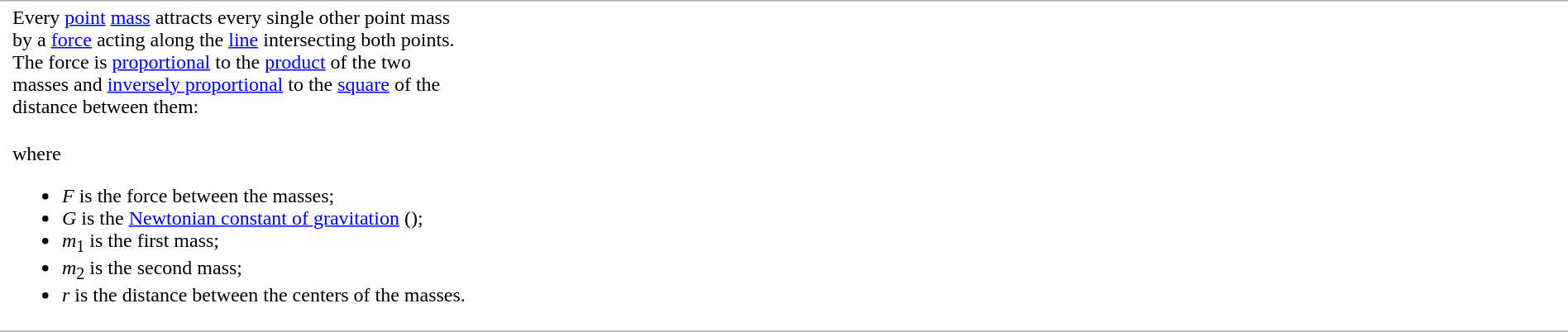<table style="border-top:1px solid #aaa; border-bottom:1px solid #aaa; margin-bottom:1em">
<tr>
<td style="padding:0.1em 2em 0 0.5em"><span>Every <a href='#'>point</a> <a href='#'>mass</a> attracts every single other point mass by a <a href='#'>force</a> acting along</span> the <a href='#'>line</a> intersecting both points. The force is <a href='#'>proportional</a> to the <a href='#'>product</a> of the two masses and <a href='#'>inversely proportional</a> to the <a href='#'>square</a> of the distance between them:</td>
<td rowspan="2" style="width:99%; vertical-align:top"></td>
</tr>
<tr>
<td style="padding:0 2em 0.1em 0.5em; white-space:nowrap"><br>
where<ul><li><em>F</em> is the force between the masses;</li><li><em>G</em> is the <a href='#'>Newtonian constant of gravitation</a> ();</li><li><em>m</em><sub>1</sub> is the first mass;</li><li><em>m</em><sub>2</sub> is the second mass;</li><li><em>r</em> is the distance between the centers of the masses.</li></ul></td>
</tr>
</table>
